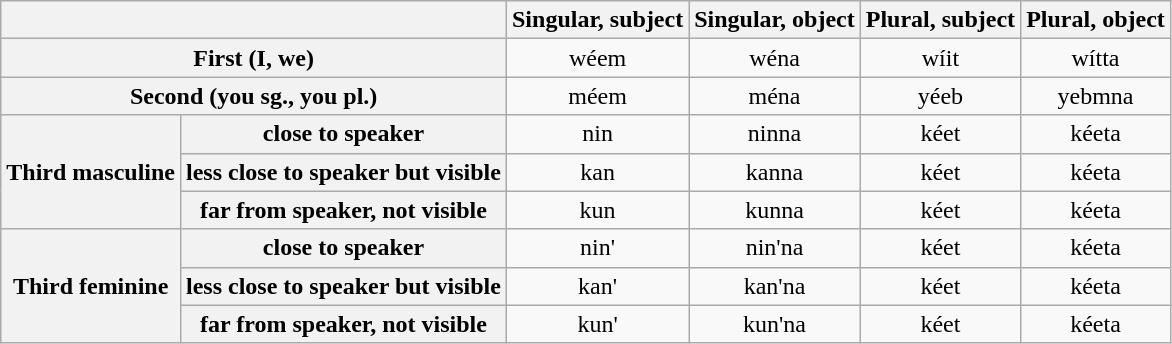<table class="wikitable" style="text-align:center;">
<tr>
<th colspan="2"></th>
<th>Singular, subject</th>
<th>Singular, object</th>
<th>Plural, subject</th>
<th>Plural, object</th>
</tr>
<tr>
<th colspan="2">First (I, we)</th>
<td>wéem</td>
<td>wéna</td>
<td>wíit</td>
<td>wítta</td>
</tr>
<tr>
<th colspan="2">Second (you sg., you pl.)</th>
<td>méem</td>
<td>ména</td>
<td>yéeb</td>
<td>yebmna</td>
</tr>
<tr>
<th rowspan="3">Third masculine</th>
<th>close to speaker</th>
<td>nin</td>
<td>ninna</td>
<td>kéet</td>
<td>kéeta</td>
</tr>
<tr>
<th>less close to speaker but visible</th>
<td>kan</td>
<td>kanna</td>
<td>kéet</td>
<td>kéeta</td>
</tr>
<tr>
<th>far from speaker, not visible</th>
<td>kun</td>
<td>kunna</td>
<td>kéet</td>
<td>kéeta</td>
</tr>
<tr>
<th rowspan="3">Third feminine</th>
<th>close to speaker</th>
<td>nin'</td>
<td>nin'na</td>
<td>kéet</td>
<td>kéeta</td>
</tr>
<tr>
<th>less close to speaker but visible</th>
<td>kan'</td>
<td>kan'na</td>
<td>kéet</td>
<td>kéeta</td>
</tr>
<tr>
<th>far from speaker, not visible</th>
<td>kun'</td>
<td>kun'na</td>
<td>kéet</td>
<td>kéeta</td>
</tr>
</table>
